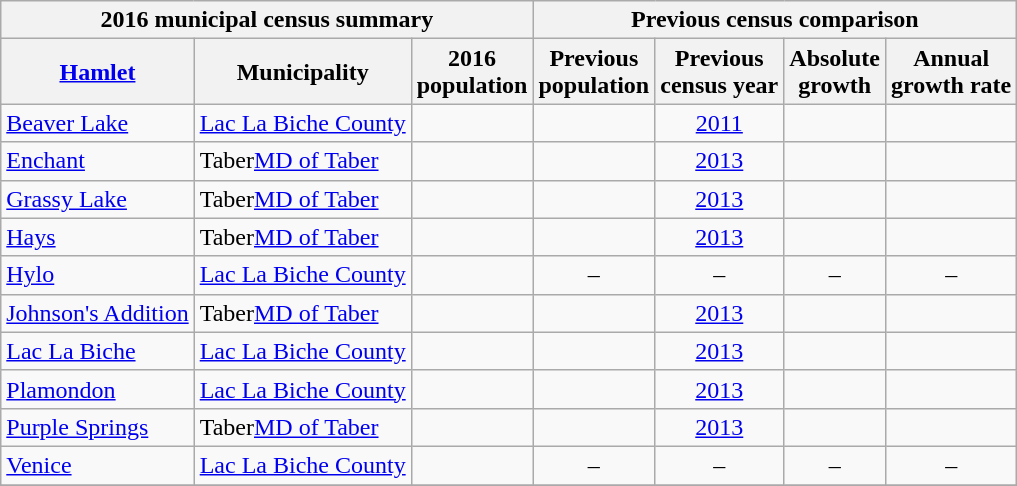<table class="wikitable sortable">
<tr>
<th colspan=3 class=unsortable>2016 municipal census summary</th>
<th colspan=4 class=unsortable>Previous census comparison</th>
</tr>
<tr>
<th><a href='#'>Hamlet</a></th>
<th>Municipality</th>
<th>2016<br>population<br></th>
<th>Previous<br>population<br></th>
<th>Previous<br>census year<br></th>
<th>Absolute<br>growth</th>
<th>Annual<br>growth rate</th>
</tr>
<tr>
<td><a href='#'>Beaver Lake</a></td>
<td><a href='#'>Lac La Biche County</a></td>
<td align=center></td>
<td align=center></td>
<td align=center><a href='#'>2011</a></td>
<td align=center></td>
<td align=center></td>
</tr>
<tr>
<td><a href='#'>Enchant</a></td>
<td><span>Taber</span><a href='#'>MD of Taber</a></td>
<td align=center></td>
<td align=center></td>
<td align=center><a href='#'>2013</a></td>
<td align=center></td>
<td align=center></td>
</tr>
<tr>
<td><a href='#'>Grassy Lake</a></td>
<td><span>Taber</span><a href='#'>MD of Taber</a></td>
<td align=center></td>
<td align=center></td>
<td align=center><a href='#'>2013</a></td>
<td align=center></td>
<td align=center></td>
</tr>
<tr>
<td><a href='#'>Hays</a></td>
<td><span>Taber</span><a href='#'>MD of Taber</a></td>
<td align=center></td>
<td align=center></td>
<td align=center><a href='#'>2013</a></td>
<td align=center></td>
<td align=center></td>
</tr>
<tr>
<td><a href='#'>Hylo</a></td>
<td><a href='#'>Lac La Biche County</a></td>
<td align=center></td>
<td align=center>–</td>
<td align=center>–</td>
<td align=center>–</td>
<td align=center>–</td>
</tr>
<tr>
<td><a href='#'>Johnson's Addition</a></td>
<td><span>Taber</span><a href='#'>MD of Taber</a></td>
<td align=center></td>
<td align=center></td>
<td align=center><a href='#'>2013</a></td>
<td align=center></td>
<td align=center></td>
</tr>
<tr>
<td><a href='#'>Lac La Biche</a></td>
<td><a href='#'>Lac La Biche County</a></td>
<td align=center></td>
<td align=center></td>
<td align=center><a href='#'>2013</a></td>
<td align=center></td>
<td align=center></td>
</tr>
<tr>
<td><a href='#'>Plamondon</a></td>
<td><a href='#'>Lac La Biche County</a></td>
<td align=center></td>
<td align=center></td>
<td align=center><a href='#'>2013</a></td>
<td align=center></td>
<td align=center></td>
</tr>
<tr>
<td><a href='#'>Purple Springs</a></td>
<td><span>Taber</span><a href='#'>MD of Taber</a></td>
<td align=center></td>
<td align=center></td>
<td align=center><a href='#'>2013</a></td>
<td align=center></td>
<td align=center></td>
</tr>
<tr>
<td><a href='#'>Venice</a></td>
<td><a href='#'>Lac La Biche County</a></td>
<td align=center></td>
<td align=center>–</td>
<td align=center>–</td>
<td align=center>–</td>
<td align=center>–</td>
</tr>
<tr>
</tr>
</table>
